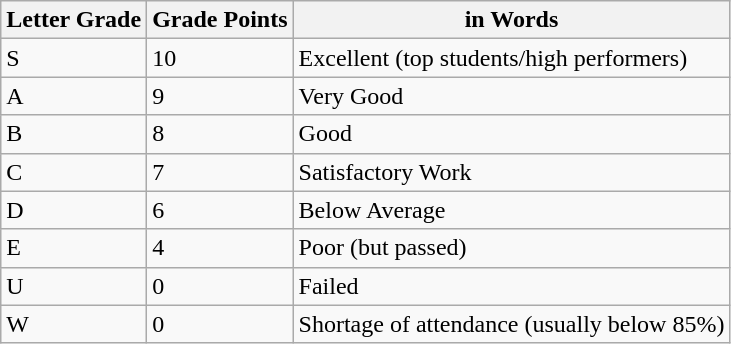<table class="wikitable">
<tr>
<th>Letter Grade</th>
<th>Grade Points</th>
<th>in Words</th>
</tr>
<tr>
<td>S</td>
<td>10</td>
<td>Excellent (top students/high performers)</td>
</tr>
<tr>
<td>A</td>
<td>9</td>
<td>Very Good</td>
</tr>
<tr>
<td>B</td>
<td>8</td>
<td>Good</td>
</tr>
<tr>
<td>C</td>
<td>7</td>
<td>Satisfactory Work</td>
</tr>
<tr>
<td>D</td>
<td>6</td>
<td>Below Average</td>
</tr>
<tr>
<td>E</td>
<td>4</td>
<td>Poor (but passed)</td>
</tr>
<tr>
<td>U</td>
<td>0</td>
<td>Failed</td>
</tr>
<tr>
<td>W</td>
<td>0</td>
<td>Shortage of attendance (usually below 85%)</td>
</tr>
</table>
